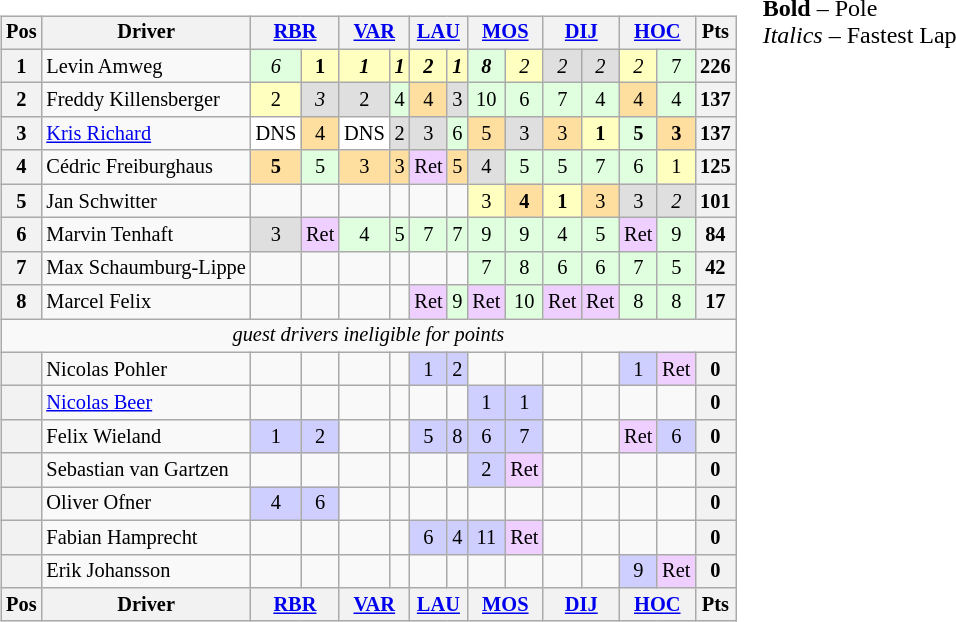<table>
<tr>
<td><br><table class="wikitable" style="font-size: 85%; text-align:center">
<tr valign="top">
<th valign="middle">Pos</th>
<th valign="middle">Driver</th>
<th colspan=2><a href='#'>RBR</a><br></th>
<th colspan=2><a href='#'>VAR</a><br></th>
<th colspan=2><a href='#'>LAU</a><br></th>
<th colspan=2><a href='#'>MOS</a><br></th>
<th colspan=2><a href='#'>DIJ</a><br></th>
<th colspan=2><a href='#'>HOC</a><br></th>
<th valign="middle">Pts</th>
</tr>
<tr>
<th>1</th>
<td align=left> Levin Amweg</td>
<td style="background:#DFFFDF;"><em>6</em></td>
<td style="background:#FFFFBF;"><strong>1</strong></td>
<td style="background:#FFFFBF;"><strong><em>1</em></strong></td>
<td style="background:#FFFFBF;"><strong><em>1</em></strong></td>
<td style="background:#FFFFBF;"><strong><em>2</em></strong></td>
<td style="background:#FFFFBF;"><strong><em>1</em></strong></td>
<td style="background:#DFFFDF;"><strong><em>8</em></strong></td>
<td style="background:#FFFFBF;"><em>2</em></td>
<td style="background:#DFDFDF;"><em>2</em></td>
<td style="background:#DFDFDF;"><em>2</em></td>
<td style="background:#FFFFBF;"><em>2</em></td>
<td style="background:#DFFFDF;">7</td>
<th>226</th>
</tr>
<tr>
<th>2</th>
<td align=left> Freddy Killensberger</td>
<td style="background:#FFFFBF;">2</td>
<td style="background:#DFDFDF;"><em>3</em></td>
<td style="background:#DFDFDF;">2</td>
<td style="background:#DFFFDF;">4</td>
<td style="background:#FFDF9F;">4</td>
<td style="background:#DFDFDF;">3</td>
<td style="background:#DFFFDF;">10</td>
<td style="background:#DFFFDF;">6</td>
<td style="background:#DFFFDF;">7</td>
<td style="background:#DFFFDF;">4</td>
<td style="background:#FFDF9F;">4</td>
<td style="background:#DFFFDF;">4</td>
<th>137</th>
</tr>
<tr>
<th>3</th>
<td align=left> <a href='#'>Kris Richard</a></td>
<td style="background:#FFFFFF;">DNS</td>
<td style="background:#FFDF9F;">4</td>
<td style="background:#FFFFFF;">DNS</td>
<td style="background:#DFDFDF;">2</td>
<td style="background:#DFDFDF;">3</td>
<td style="background:#DFFFDF;">6</td>
<td style="background:#FFDF9F;">5</td>
<td style="background:#DFDFDF;">3</td>
<td style="background:#FFDF9F;">3</td>
<td style="background:#FFFFBF;"><strong>1</strong></td>
<td style="background:#DFFFDF;"><strong>5</strong></td>
<td style="background:#FFDF9F;"><strong>3</strong></td>
<th>137</th>
</tr>
<tr>
<th>4</th>
<td align=left> Cédric Freiburghaus</td>
<td style="background:#FFDF9F;"><strong>5</strong></td>
<td style="background:#DFFFDF;">5</td>
<td style="background:#FFDF9F;">3</td>
<td style="background:#FFDF9F;">3</td>
<td style="background:#efcfff;">Ret</td>
<td style="background:#FFDF9F;">5</td>
<td style="background:#DFDFDF;">4</td>
<td style="background:#DFFFDF;">5</td>
<td style="background:#DFFFDF;">5</td>
<td style="background:#DFFFDF;">7</td>
<td style="background:#DFFFDF;">6</td>
<td style="background:#FFFFBF;">1</td>
<th>125</th>
</tr>
<tr>
<th>5</th>
<td align=left> Jan Schwitter</td>
<td></td>
<td></td>
<td></td>
<td></td>
<td></td>
<td></td>
<td style="background:#FFFFBF;">3</td>
<td style="background:#FFDF9F;"><strong>4</strong></td>
<td style="background:#FFFFBF;"><strong>1</strong></td>
<td style="background:#FFDF9F;">3</td>
<td style="background:#DFDFDF;">3</td>
<td style="background:#DFDFDF;"><em>2</em></td>
<th>101</th>
</tr>
<tr>
<th>6</th>
<td align=left> Marvin Tenhaft</td>
<td style="background:#DFDFDF;">3</td>
<td style="background:#efcfff;">Ret</td>
<td style="background:#DFFFDF;">4</td>
<td style="background:#DFFFDF;">5</td>
<td style="background:#DFFFDF;">7</td>
<td style="background:#DFFFDF;">7</td>
<td style="background:#DFFFDF;">9</td>
<td style="background:#DFFFDF;">9</td>
<td style="background:#DFFFDF;">4</td>
<td style="background:#DFFFDF;">5</td>
<td style="background:#efcfff;">Ret</td>
<td style="background:#DFFFDF;">9</td>
<th>84</th>
</tr>
<tr>
<th>7</th>
<td align=left> Max Schaumburg-Lippe</td>
<td></td>
<td></td>
<td></td>
<td></td>
<td></td>
<td></td>
<td style="background:#DFFFDF;">7</td>
<td style="background:#DFFFDF;">8</td>
<td style="background:#DFFFDF;">6</td>
<td style="background:#DFFFDF;">6</td>
<td style="background:#DFFFDF;">7</td>
<td style="background:#DFFFDF;">5</td>
<th>42</th>
</tr>
<tr>
<th>8</th>
<td align=left> Marcel Felix</td>
<td></td>
<td></td>
<td></td>
<td></td>
<td style="background:#efcfff;">Ret</td>
<td style="background:#DFFFDF;">9</td>
<td style="background:#efcfff;">Ret</td>
<td style="background:#DFFFDF;">10</td>
<td style="background:#efcfff;">Ret</td>
<td style="background:#efcfff;">Ret</td>
<td style="background:#DFFFDF;">8</td>
<td style="background:#DFFFDF;">8</td>
<th>17</th>
</tr>
<tr>
<td colspan=15><em>guest drivers ineligible for points</em></td>
</tr>
<tr>
<th></th>
<td align=left> Nicolas Pohler</td>
<td></td>
<td></td>
<td></td>
<td></td>
<td style="background:#cfcfff;">1</td>
<td style="background:#cfcfff;">2</td>
<td></td>
<td></td>
<td></td>
<td></td>
<td style="background:#cfcfff;">1</td>
<td style="background:#efcfff;">Ret</td>
<th>0</th>
</tr>
<tr>
<th></th>
<td align=left> <a href='#'>Nicolas Beer</a></td>
<td></td>
<td></td>
<td></td>
<td></td>
<td></td>
<td></td>
<td style="background:#cfcfff;">1</td>
<td style="background:#cfcfff;">1</td>
<td></td>
<td></td>
<td></td>
<td></td>
<th>0</th>
</tr>
<tr>
<th></th>
<td align=left> Felix Wieland</td>
<td style="background:#cfcfff;">1</td>
<td style="background:#cfcfff;">2</td>
<td></td>
<td></td>
<td style="background:#cfcfff;">5</td>
<td style="background:#cfcfff;">8</td>
<td style="background:#cfcfff;">6</td>
<td style="background:#cfcfff;">7</td>
<td></td>
<td></td>
<td style="background:#efcfff;">Ret</td>
<td style="background:#cfcfff;">6</td>
<th>0</th>
</tr>
<tr>
<th></th>
<td align=left> Sebastian van Gartzen</td>
<td></td>
<td></td>
<td></td>
<td></td>
<td></td>
<td></td>
<td style="background:#cfcfff;">2</td>
<td style="background:#efcfff;">Ret</td>
<td></td>
<td></td>
<td></td>
<td></td>
<th>0</th>
</tr>
<tr>
<th></th>
<td align=left> Oliver Ofner</td>
<td style="background:#cfcfff;">4</td>
<td style="background:#cfcfff;">6</td>
<td></td>
<td></td>
<td></td>
<td></td>
<td></td>
<td></td>
<td></td>
<td></td>
<td></td>
<td></td>
<th>0</th>
</tr>
<tr>
<th></th>
<td align=left> Fabian Hamprecht</td>
<td></td>
<td></td>
<td></td>
<td></td>
<td style="background:#cfcfff;">6</td>
<td style="background:#cfcfff;">4</td>
<td style="background:#cfcfff;">11</td>
<td style="background:#efcfff;">Ret</td>
<td></td>
<td></td>
<td></td>
<td></td>
<th>0</th>
</tr>
<tr>
<th></th>
<td align=left> Erik Johansson</td>
<td></td>
<td></td>
<td></td>
<td></td>
<td></td>
<td></td>
<td></td>
<td></td>
<td></td>
<td></td>
<td style="background:#cfcfff;">9</td>
<td style="background:#efcfff;">Ret</td>
<th>0</th>
</tr>
<tr valign="top">
<th valign="middle">Pos</th>
<th valign="middle">Driver</th>
<th colspan=2><a href='#'>RBR</a><br></th>
<th colspan=2><a href='#'>VAR</a><br></th>
<th colspan=2><a href='#'>LAU</a><br></th>
<th colspan=2><a href='#'>MOS</a><br></th>
<th colspan=2><a href='#'>DIJ</a><br></th>
<th colspan=2><a href='#'>HOC</a><br></th>
<th valign="middle">Pts</th>
</tr>
</table>
</td>
<td valign="top"><br>
<span><strong>Bold</strong> – Pole<br><em>Italics</em> – Fastest Lap</span></td>
</tr>
</table>
